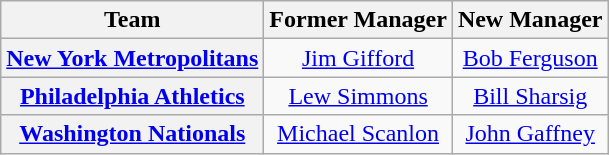<table class="wikitable plainrowheaders" style="text-align:center;">
<tr>
<th scope="col">Team</th>
<th scope="col">Former Manager</th>
<th scope="col">New Manager</th>
</tr>
<tr>
<th scope="row" style="text-align:center;"><a href='#'>New York Metropolitans</a></th>
<td><a href='#'>Jim Gifford</a></td>
<td><a href='#'>Bob Ferguson</a></td>
</tr>
<tr>
<th scope="row" style="text-align:center;"><a href='#'>Philadelphia Athletics</a></th>
<td><a href='#'>Lew Simmons</a></td>
<td><a href='#'>Bill Sharsig</a></td>
</tr>
<tr>
<th scope="row" style="text-align:center;"><a href='#'>Washington Nationals</a></th>
<td><a href='#'>Michael Scanlon</a></td>
<td><a href='#'>John Gaffney</a></td>
</tr>
</table>
